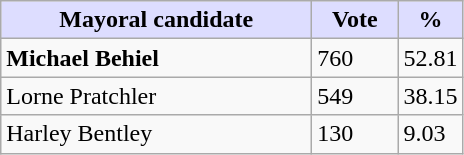<table class="wikitable">
<tr>
<th style="background:#ddf; width:200px;">Mayoral candidate</th>
<th style="background:#ddf; width:50px;">Vote</th>
<th style="background:#ddf; width:30px;">%</th>
</tr>
<tr>
<td><strong>Michael Behiel</strong></td>
<td>760</td>
<td>52.81</td>
</tr>
<tr>
<td>Lorne Pratchler</td>
<td>549</td>
<td>38.15</td>
</tr>
<tr>
<td>Harley Bentley</td>
<td>130</td>
<td>9.03</td>
</tr>
</table>
